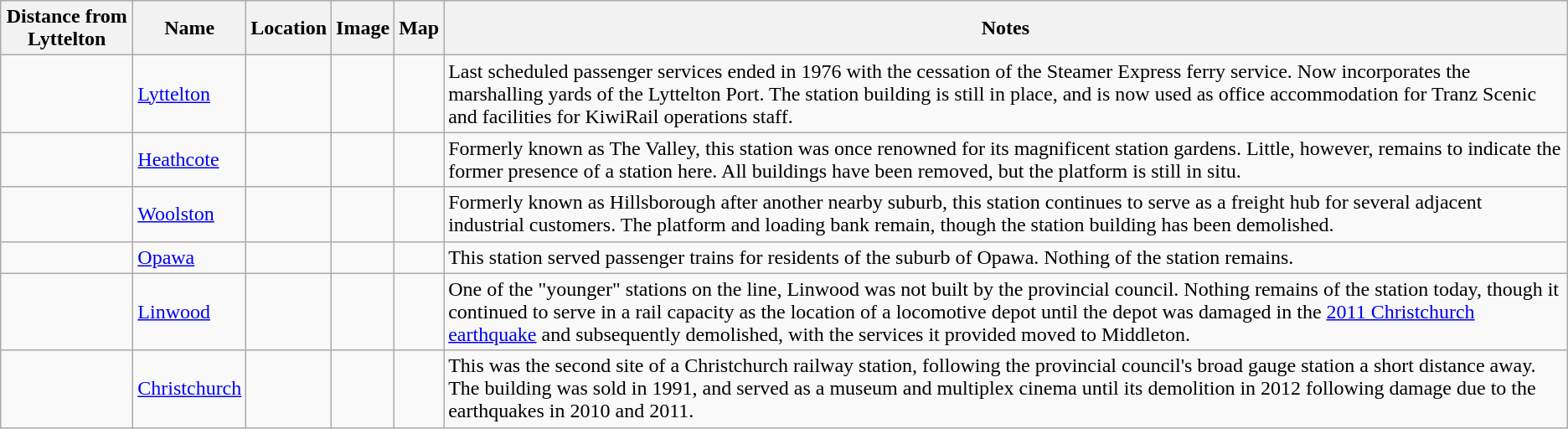<table class="wikitable">
<tr>
<th>Distance from Lyttelton</th>
<th>Name</th>
<th>Location</th>
<th>Image</th>
<th>Map</th>
<th>Notes</th>
</tr>
<tr>
<td></td>
<td><a href='#'>Lyttelton</a></td>
<td></td>
<td></td>
<td></td>
<td>Last scheduled passenger services ended in 1976 with the cessation of the Steamer Express ferry service.  Now incorporates the marshalling yards of the Lyttelton Port.  The station building is still in place, and is now used as office accommodation for Tranz Scenic and facilities for KiwiRail operations staff.</td>
</tr>
<tr>
<td></td>
<td><a href='#'>Heathcote</a></td>
<td></td>
<td></td>
<td></td>
<td>Formerly known as The Valley, this station was once renowned for its magnificent station gardens.  Little, however, remains to indicate the former presence of a station here.  All buildings have been removed, but the platform is still in situ.</td>
</tr>
<tr>
<td></td>
<td><a href='#'>Woolston</a></td>
<td></td>
<td></td>
<td></td>
<td>Formerly known as Hillsborough after another nearby suburb, this station continues to serve as a freight hub for several adjacent industrial customers.  The platform and loading bank remain, though the station building has been demolished.</td>
</tr>
<tr>
<td></td>
<td><a href='#'>Opawa</a></td>
<td></td>
<td></td>
<td></td>
<td>This station served passenger trains for residents of the suburb of Opawa.  Nothing of the station remains.</td>
</tr>
<tr>
<td></td>
<td><a href='#'>Linwood</a></td>
<td></td>
<td></td>
<td></td>
<td>One of the "younger" stations on the line, Linwood was not built by the provincial council.  Nothing remains of the station today, though it continued to serve in a rail capacity as the location of a locomotive depot until the depot was damaged in the <a href='#'>2011 Christchurch earthquake</a> and subsequently demolished, with the services it provided moved to Middleton.</td>
</tr>
<tr>
<td></td>
<td><a href='#'>Christchurch</a></td>
<td></td>
<td></td>
<td></td>
<td>This was the second site of a Christchurch railway station, following the provincial council's broad gauge station a short distance away.  The building was sold in 1991, and served as a museum and multiplex cinema until its demolition in 2012 following damage due to the earthquakes in 2010 and 2011.</td>
</tr>
</table>
